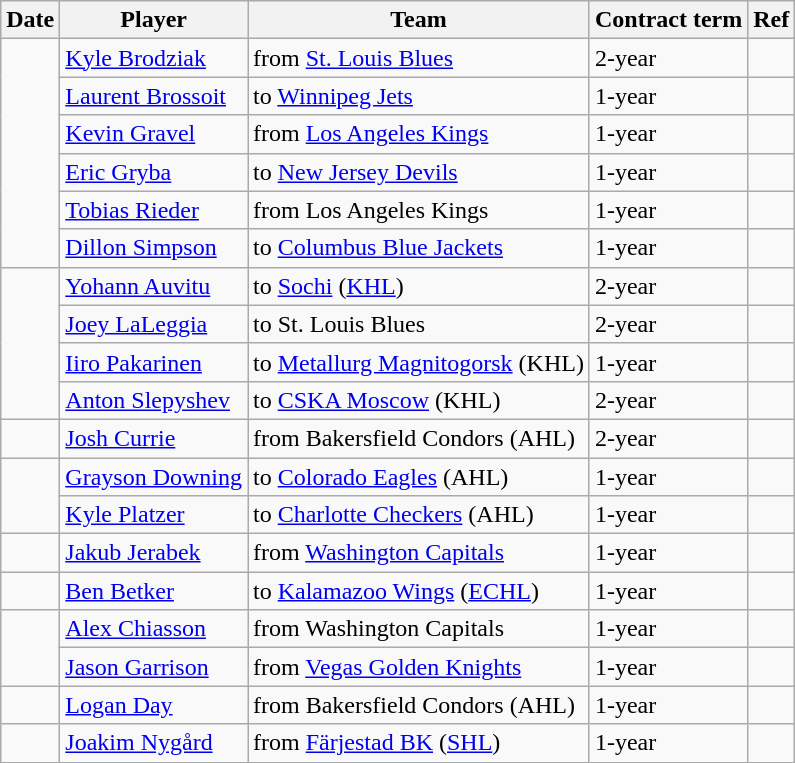<table class="wikitable">
<tr>
<th>Date</th>
<th>Player</th>
<th>Team</th>
<th>Contract term</th>
<th>Ref</th>
</tr>
<tr>
<td rowspan=6></td>
<td><a href='#'>Kyle Brodziak</a></td>
<td>from <a href='#'>St. Louis Blues</a></td>
<td>2-year</td>
<td></td>
</tr>
<tr>
<td><a href='#'>Laurent Brossoit</a></td>
<td>to <a href='#'>Winnipeg Jets</a></td>
<td>1-year</td>
<td></td>
</tr>
<tr>
<td><a href='#'>Kevin Gravel</a></td>
<td>from <a href='#'>Los Angeles Kings</a></td>
<td>1-year</td>
<td></td>
</tr>
<tr>
<td><a href='#'>Eric Gryba</a></td>
<td>to <a href='#'>New Jersey Devils</a></td>
<td>1-year</td>
<td></td>
</tr>
<tr>
<td><a href='#'>Tobias Rieder</a></td>
<td>from Los Angeles Kings</td>
<td>1-year</td>
<td></td>
</tr>
<tr>
<td><a href='#'>Dillon Simpson</a></td>
<td>to <a href='#'>Columbus Blue Jackets</a></td>
<td>1-year</td>
<td></td>
</tr>
<tr>
<td rowspan=4></td>
<td><a href='#'>Yohann Auvitu</a></td>
<td>to <a href='#'>Sochi</a> (<a href='#'>KHL</a>)</td>
<td>2-year</td>
<td></td>
</tr>
<tr>
<td><a href='#'>Joey LaLeggia</a></td>
<td>to St. Louis Blues</td>
<td>2-year</td>
<td></td>
</tr>
<tr>
<td><a href='#'>Iiro Pakarinen</a></td>
<td>to <a href='#'>Metallurg Magnitogorsk</a> (KHL)</td>
<td>1-year</td>
<td></td>
</tr>
<tr>
<td><a href='#'>Anton Slepyshev</a></td>
<td>to <a href='#'>CSKA Moscow</a> (KHL)</td>
<td>2-year</td>
<td></td>
</tr>
<tr>
<td></td>
<td><a href='#'>Josh Currie</a></td>
<td>from Bakersfield Condors (AHL)</td>
<td>2-year</td>
<td></td>
</tr>
<tr>
<td rowspan=2></td>
<td><a href='#'>Grayson Downing</a></td>
<td>to <a href='#'>Colorado Eagles</a> (AHL)</td>
<td>1-year</td>
<td></td>
</tr>
<tr>
<td><a href='#'>Kyle Platzer</a></td>
<td>to <a href='#'>Charlotte Checkers</a> (AHL)</td>
<td>1-year</td>
<td></td>
</tr>
<tr>
<td></td>
<td><a href='#'>Jakub Jerabek</a></td>
<td>from <a href='#'>Washington Capitals</a></td>
<td>1-year</td>
<td></td>
</tr>
<tr>
<td></td>
<td><a href='#'>Ben Betker</a></td>
<td>to <a href='#'>Kalamazoo Wings</a> (<a href='#'>ECHL</a>)</td>
<td>1-year</td>
<td></td>
</tr>
<tr>
<td rowspan=2></td>
<td><a href='#'>Alex Chiasson</a></td>
<td>from Washington Capitals</td>
<td>1-year</td>
<td></td>
</tr>
<tr>
<td><a href='#'>Jason Garrison</a></td>
<td>from <a href='#'>Vegas Golden Knights</a></td>
<td>1-year</td>
<td></td>
</tr>
<tr>
<td></td>
<td><a href='#'>Logan Day</a></td>
<td>from Bakersfield Condors (AHL)</td>
<td>1-year</td>
<td></td>
</tr>
<tr>
<td></td>
<td><a href='#'>Joakim Nygård</a></td>
<td>from <a href='#'>Färjestad BK</a> (<a href='#'>SHL</a>)</td>
<td>1-year</td>
<td></td>
</tr>
</table>
